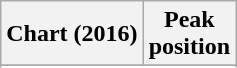<table class="wikitable plainrowheaders sortable" style="text-align:center;">
<tr>
<th scope="col">Chart (2016)</th>
<th scope="col">Peak<br>position</th>
</tr>
<tr>
</tr>
<tr>
</tr>
<tr>
</tr>
<tr>
</tr>
</table>
